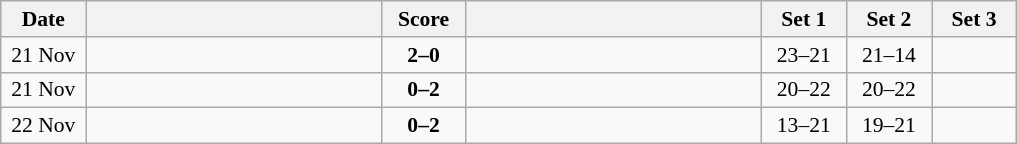<table class="wikitable" style="text-align: center; font-size:90% ">
<tr>
<th width="50">Date</th>
<th align="right" width="190"></th>
<th width="50">Score</th>
<th align="left" width="190"></th>
<th width="50">Set 1</th>
<th width="50">Set 2</th>
<th width="50">Set 3</th>
</tr>
<tr>
<td>21 Nov</td>
<td align=right><strong></strong></td>
<td align=center><strong>2–0</strong></td>
<td align=left></td>
<td>23–21</td>
<td>21–14</td>
<td></td>
</tr>
<tr>
<td>21 Nov</td>
<td align=right></td>
<td align=center><strong>0–2</strong></td>
<td align=left><strong></strong></td>
<td>20–22</td>
<td>20–22</td>
<td></td>
</tr>
<tr>
<td>22 Nov</td>
<td align=right></td>
<td align=center><strong>0–2</strong></td>
<td align=left><strong></strong></td>
<td>13–21</td>
<td>19–21</td>
<td></td>
</tr>
</table>
